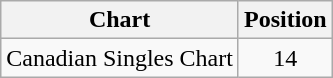<table class="wikitable">
<tr>
<th>Chart</th>
<th>Position</th>
</tr>
<tr>
<td>Canadian Singles Chart</td>
<td align="center">14</td>
</tr>
</table>
